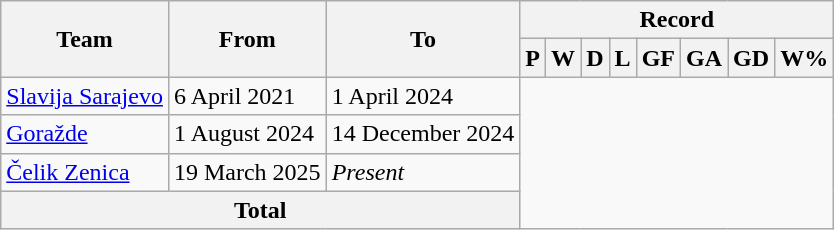<table class="wikitable" style="text-align:center">
<tr>
<th rowspan="2">Team</th>
<th rowspan="2">From</th>
<th rowspan="2">To</th>
<th colspan="8">Record</th>
</tr>
<tr>
<th>P</th>
<th>W</th>
<th>D</th>
<th>L</th>
<th>GF</th>
<th>GA</th>
<th>GD</th>
<th>W%</th>
</tr>
<tr>
<td align=left><a href='#'>Slavija Sarajevo</a></td>
<td align=left>6 April 2021</td>
<td align=left>1 April 2024<br></td>
</tr>
<tr>
<td align=left><a href='#'>Goražde</a></td>
<td align=left>1 August 2024</td>
<td align=left>14 December 2024<br></td>
</tr>
<tr>
<td align=left><a href='#'>Čelik Zenica</a></td>
<td align=left>19 March 2025</td>
<td align=left><em>Present</em><br></td>
</tr>
<tr>
<th colspan="3">Total<br></th>
</tr>
</table>
